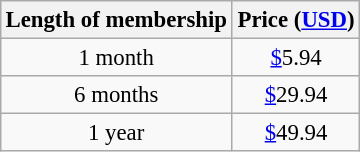<table class="wikitable" style="margin:auto; text-align:center; font-size:95%;">
<tr>
<th>Length of membership</th>
<th>Price (<a href='#'>USD</a>)</th>
</tr>
<tr>
<td>1 month</td>
<td><a href='#'>$</a>5.94 </td>
</tr>
<tr>
<td>6 months</td>
<td><a href='#'>$</a>29.94 </td>
</tr>
<tr>
<td>1 year</td>
<td><a href='#'>$</a>49.94 </td>
</tr>
</table>
